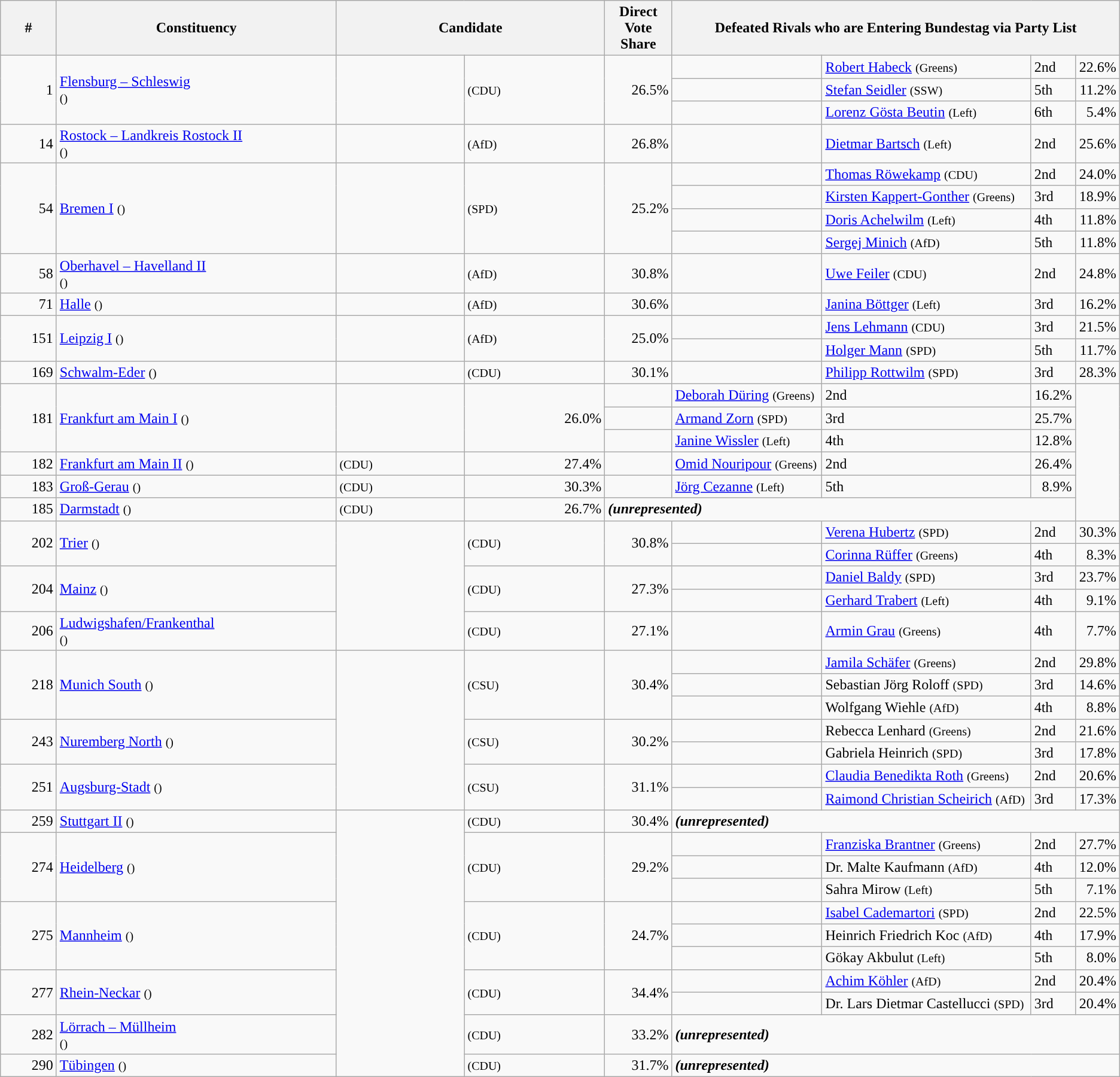<table class="wikitable sortable">
<tr>
<th width="5%">#</th>
<th width="25%">Constituency</th>
<th colspan="2" width="24%">Candidate</th>
<th width="6%">Direct Vote Share</th>
<th colspan=4>Defeated Rivals who are Entering Bundestag via Party List</th>
</tr>
<tr>
<td rowspan=3 style="text-align:right">1</td>
<td rowspan=3><a href='#'>Flensburg – Schleswig</a><br><small>()</small></td>
<td rowspan=3> </td>
<td rowspan=3><strong></strong> <small>(CDU)</small></td>
<td rowspan=3 style="text-align:right">26.5%</td>
<td> </td>
<td><a href='#'>Robert Habeck</a> <small>(Greens)</small></td>
<td>2nd</td>
<td style="text-align:right">22.6%</td>
</tr>
<tr>
<td> </td>
<td><a href='#'>Stefan Seidler</a> <small>(SSW)</small></td>
<td>5th</td>
<td style="text-align:right">11.2%</td>
</tr>
<tr>
<td> </td>
<td><a href='#'>Lorenz Gösta Beutin</a> <small>(Left)</small></td>
<td>6th</td>
<td style="text-align:right">5.4%</td>
</tr>
<tr>
<td style="text-align:right">14</td>
<td><a href='#'>Rostock – Landkreis Rostock II</a><br><small>()</small></td>
<td> </td>
<td> <small>(AfD)</small></td>
<td style="text-align:right">26.8%</td>
<td> </td>
<td><a href='#'>Dietmar Bartsch</a> <small>(Left)</small></td>
<td>2nd</td>
<td style="text-align:right">25.6%</td>
</tr>
<tr>
<td rowspan=4 style="text-align:right">54</td>
<td rowspan=4><a href='#'>Bremen I</a> <small>()</small></td>
<td rowspan=4> </td>
<td rowspan=4>  <small>(SPD)</small></td>
<td rowspan=4 style="text-align:right">25.2%</td>
<td> </td>
<td><a href='#'>Thomas Röwekamp</a> <small>(CDU)</small></td>
<td>2nd</td>
<td style="text-align:right">24.0%</td>
</tr>
<tr>
<td> </td>
<td><a href='#'>Kirsten Kappert-Gonther</a> <small>(Greens)</small></td>
<td>3rd</td>
<td style="text-align:right">18.9%</td>
</tr>
<tr>
<td> </td>
<td><a href='#'>Doris Achelwilm</a> <small>(Left)</small></td>
<td>4th</td>
<td style="text-align:right">11.8%</td>
</tr>
<tr>
<td> </td>
<td><a href='#'>Sergej Minich</a> <small>(AfD)</small></td>
<td>5th</td>
<td style="text-align:right">11.8%</td>
</tr>
<tr>
<td style="text-align:right">58</td>
<td><a href='#'>Oberhavel – Havelland II</a><br><small>()</small></td>
<td> </td>
<td> <small>(AfD)</small></td>
<td style="text-align:right">30.8%</td>
<td> </td>
<td><a href='#'>Uwe Feiler</a> <small>(CDU)</small></td>
<td>2nd</td>
<td style="text-align:right">24.8%</td>
</tr>
<tr>
<td style="text-align:right">71</td>
<td><a href='#'>Halle</a> <small>()</small></td>
<td> </td>
<td> <small>(AfD)</small></td>
<td style="text-align:right">30.6%</td>
<td> </td>
<td><a href='#'>Janina Böttger</a> <small>(Left)</small></td>
<td>3rd</td>
<td style="text-align:right">16.2%</td>
</tr>
<tr>
<td rowspan=2 style="text-align:right">151</td>
<td rowspan=2><a href='#'>Leipzig I</a> <small>()</small></td>
<td rowspan=2> </td>
<td rowspan=2> <small>(AfD)</small></td>
<td rowspan=2 style="text-align:right">25.0%</td>
<td> </td>
<td><a href='#'>Jens Lehmann</a> <small>(CDU)</small></td>
<td>3rd</td>
<td style="text-align:right">21.5%</td>
</tr>
<tr>
<td> </td>
<td><a href='#'>Holger Mann</a> <small>(SPD)</small></td>
<td>5th</td>
<td style="text-align:right">11.7%</td>
</tr>
<tr>
<td style="text-align:right">169</td>
<td><a href='#'>Schwalm-Eder</a> <small>()</small></td>
<td> </td>
<td> <small>(CDU)</small></td>
<td style="text-align:right">30.1%</td>
<td> </td>
<td><a href='#'>Philipp Rottwilm</a> <small>(SPD)</small></td>
<td>3rd</td>
<td style="text-align:right">28.3%</td>
</tr>
<tr>
<td rowspan=3 style="text-align:right">181</td>
<td rowspan=3><a href='#'>Frankfurt am Main I</a> <small>()</small></td>
<td rowspan=3></td>
<td rowspan=3 style="text-align:right">26.0%</td>
<td> </td>
<td><a href='#'>Deborah Düring</a> <small>(Greens)</small></td>
<td>2nd</td>
<td style="text-align:right">16.2%</td>
</tr>
<tr>
<td> </td>
<td><a href='#'>Armand Zorn</a> <small>(SPD)</small></td>
<td>3rd</td>
<td style="text-align:right">25.7%</td>
</tr>
<tr>
<td> </td>
<td><a href='#'>Janine Wissler</a> <small>(Left)</small></td>
<td>4th</td>
<td style="text-align:right">12.8%</td>
</tr>
<tr>
<td style="text-align:right">182</td>
<td><a href='#'>Frankfurt am Main II</a> <small>()</small></td>
<td> <small>(CDU)</small></td>
<td style="text-align:right">27.4%</td>
<td> </td>
<td><a href='#'>Omid Nouripour</a> <small>(Greens)</small></td>
<td>2nd</td>
<td style="text-align:right">26.4%</td>
</tr>
<tr>
<td style="text-align:right">183</td>
<td><a href='#'>Groß-Gerau</a> <small>()</small></td>
<td> <small>(CDU)</small></td>
<td style="text-align:right">30.3%</td>
<td> </td>
<td><a href='#'>Jörg Cezanne</a> <small>(Left)</small></td>
<td>5th</td>
<td style="text-align:right">8.9%</td>
</tr>
<tr>
<td style="text-align:right">185</td>
<td><a href='#'>Darmstadt</a> <small>()</small></td>
<td><strong></strong> <small>(CDU)</small></td>
<td style="text-align:right">26.7%</td>
<td colspan = 4><strong><em>(unrepresented)</em></strong></td>
</tr>
<tr>
<td rowspan=2 style="text-align:right">202</td>
<td rowspan=2><a href='#'>Trier</a> <small>()</small></td>
<td rowspan=5> </td>
<td rowspan=2> <small>(CDU)</small></td>
<td rowspan=2 style="text-align:right">30.8%</td>
<td> </td>
<td><a href='#'>Verena Hubertz</a> <small>(SPD)</small></td>
<td>2nd</td>
<td style="text-align:right">30.3%</td>
</tr>
<tr>
<td> </td>
<td><a href='#'>Corinna Rüffer</a> <small>(Greens)</small></td>
<td>4th</td>
<td style="text-align:right">8.3%</td>
</tr>
<tr>
<td rowspan=2 style="text-align:right">204</td>
<td rowspan=2><a href='#'>Mainz</a> <small>()</small></td>
<td rowspan=2> <small>(CDU)</small></td>
<td rowspan=2 style="text-align:right">27.3%</td>
<td> </td>
<td><a href='#'>Daniel Baldy</a> <small>(SPD)</small></td>
<td>3rd</td>
<td style="text-align:right">23.7%</td>
</tr>
<tr>
<td> </td>
<td><a href='#'>Gerhard Trabert</a> <small>(Left)</small></td>
<td>4th</td>
<td style="text-align:right">9.1%</td>
</tr>
<tr>
<td style="text-align:right">206</td>
<td><a href='#'>Ludwigshafen/Frankenthal</a><br><small>()</small></td>
<td> <small>(CDU)</small></td>
<td style="text-align:right">27.1%</td>
<td> </td>
<td><a href='#'>Armin Grau</a> <small>(Greens)</small></td>
<td>4th</td>
<td style="text-align:right">7.7%</td>
</tr>
<tr>
<td rowspan=3 style="text-align:right">218</td>
<td rowspan=3><a href='#'>Munich South</a> <small>()</small></td>
<td rowspan=7> </td>
<td rowspan=3>  <small>(CSU)</small></td>
<td rowspan=3 style="text-align:right">30.4%</td>
<td> </td>
<td><a href='#'>Jamila Schäfer</a> <small>(Greens)</small></td>
<td>2nd</td>
<td style="text-align:right">29.8%</td>
</tr>
<tr>
<td> </td>
<td>Sebastian Jörg Roloff <small>(SPD)</small></td>
<td>3rd</td>
<td style="text-align:right">14.6%</td>
</tr>
<tr>
<td> </td>
<td>Wolfgang Wiehle <small>(AfD)</small></td>
<td>4th</td>
<td style="text-align:right">8.8%</td>
</tr>
<tr>
<td rowspan=2 style="text-align:right">243</td>
<td rowspan=2><a href='#'>Nuremberg North</a> <small>()</small></td>
<td rowspan=2><strong><em></em></strong>  <small>(CSU)</small></td>
<td rowspan=2 style="text-align:right">30.2%</td>
<td> </td>
<td>Rebecca Lenhard <small>(Greens)</small></td>
<td>2nd</td>
<td style="text-align:right">21.6%</td>
</tr>
<tr>
<td> </td>
<td>Gabriela Heinrich <small>(SPD)</small></td>
<td>3rd</td>
<td style="text-align:right">17.8%</td>
</tr>
<tr>
<td rowspan=2 style="text-align:right">251</td>
<td rowspan=2><a href='#'>Augsburg-Stadt</a> <small>()</small></td>
<td rowspan=2>  <small>(CSU)</small></td>
<td rowspan=2 style="text-align:right">31.1%</td>
<td> </td>
<td><a href='#'>Claudia Benedikta Roth</a> <small>(Greens)</small></td>
<td>2nd</td>
<td style="text-align:right">20.6%</td>
</tr>
<tr>
<td> </td>
<td><a href='#'>Raimond Christian Scheirich</a> <small>(AfD)</small></td>
<td>3rd</td>
<td style="text-align:right">17.3%</td>
</tr>
<tr>
<td style="text-align:right">259</td>
<td><a href='#'>Stuttgart II</a> <small>()</small></td>
<td rowspan=11> </td>
<td><strong><em></em></strong> <small>(CDU)</small></td>
<td style="text-align:right">30.4%</td>
<td colspan = 4><strong><em>(unrepresented)</em></strong></td>
</tr>
<tr>
<td rowspan=3 style="text-align:right">274</td>
<td rowspan=3><a href='#'>Heidelberg</a> <small>()</small></td>
<td rowspan=3><strong></strong> <small>(CDU)</small></td>
<td rowspan=3 style="text-align:right">29.2%</td>
<td> </td>
<td><a href='#'>Franziska Brantner</a> <small>(Greens)</small></td>
<td>2nd</td>
<td style="text-align:right">27.7%</td>
</tr>
<tr>
<td> </td>
<td>Dr. Malte Kaufmann <small>(AfD)</small></td>
<td>4th</td>
<td style="text-align:right">12.0%</td>
</tr>
<tr>
<td> </td>
<td>Sahra Mirow <small>(Left)</small></td>
<td>5th</td>
<td style="text-align:right">7.1%</td>
</tr>
<tr>
<td rowspan=3 style="text-align:right">275</td>
<td rowspan=3><a href='#'>Mannheim</a> <small>()</small></td>
<td rowspan=3><strong></strong> <small>(CDU)</small></td>
<td rowspan=3 style="text-align:right">24.7%</td>
<td> </td>
<td><a href='#'>Isabel Cademartori</a> <small>(SPD)</small></td>
<td>2nd</td>
<td style="text-align:right">22.5%</td>
</tr>
<tr>
<td> </td>
<td>Heinrich Friedrich Koc <small>(AfD)</small></td>
<td>4th</td>
<td style="text-align:right">17.9%</td>
</tr>
<tr>
<td> </td>
<td>Gökay Akbulut <small>(Left)</small></td>
<td>5th</td>
<td style="text-align:right">8.0%</td>
</tr>
<tr>
<td rowspan=2 style="text-align:right">277</td>
<td rowspan=2><a href='#'>Rhein-Neckar</a> <small>()</small></td>
<td rowspan=2><strong><em></em></strong> <small>(CDU)</small></td>
<td rowspan=2 style="text-align:right">34.4%</td>
<td> </td>
<td><a href='#'>Achim Köhler</a> <small>(AfD)</small></td>
<td>2nd</td>
<td style="text-align:right">20.4%</td>
</tr>
<tr>
<td> </td>
<td>Dr. Lars Dietmar Castellucci <small>(SPD)</small></td>
<td>3rd</td>
<td style="text-align:right">20.4%</td>
</tr>
<tr>
<td style="text-align:right">282</td>
<td><a href='#'>Lörrach – Müllheim</a><br><small>()</small></td>
<td> <small>(CDU)</small></td>
<td style="text-align:right">33.2%</td>
<td colspan = 4><strong><em>(unrepresented)</em></strong></td>
</tr>
<tr>
<td style="text-align:right">290</td>
<td><a href='#'>Tübingen</a> <small>()</small></td>
<td> <small>(CDU)</small></td>
<td style="text-align:right">31.7%</td>
<td colspan = 4><strong><em>(unrepresented)</em></strong></td>
</tr>
</table>
